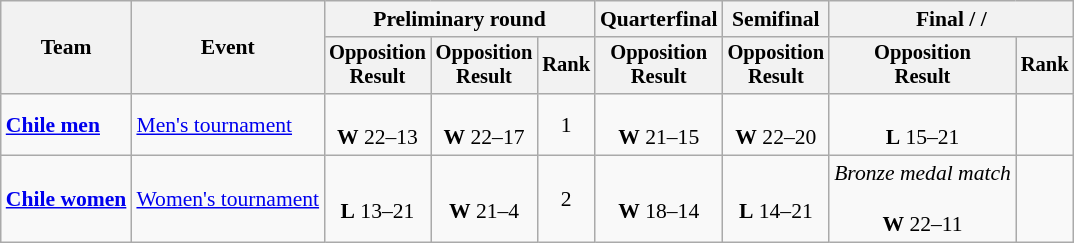<table class=wikitable style=font-size:90%;text-align:center>
<tr>
<th rowspan=2>Team</th>
<th rowspan=2>Event</th>
<th colspan=3>Preliminary round</th>
<th>Quarterfinal</th>
<th>Semifinal</th>
<th colspan=2>Final /  / </th>
</tr>
<tr style=font-size:95%>
<th>Opposition<br>Result</th>
<th>Opposition<br>Result</th>
<th>Rank</th>
<th>Opposition<br>Result</th>
<th>Opposition<br>Result</th>
<th>Opposition<br>Result</th>
<th>Rank</th>
</tr>
<tr>
<td style="text-align:left"><strong><a href='#'>Chile men</a></strong></td>
<td style="text-align:left"><a href='#'>Men's tournament</a></td>
<td><br><strong>W</strong> 22–13</td>
<td><br><strong>W</strong> 22–17</td>
<td>1</td>
<td><br><strong>W</strong> 21–15</td>
<td><br><strong>W</strong> 22–20</td>
<td><br><strong>L</strong> 15–21</td>
<td></td>
</tr>
<tr>
<td style="text-align:left"><strong><a href='#'>Chile women</a></strong></td>
<td style="text-align:left"><a href='#'>Women's tournament</a></td>
<td><br><strong>L</strong> 13–21</td>
<td><br><strong>W</strong> 21–4</td>
<td>2</td>
<td><br><strong>W</strong> 18–14</td>
<td><br><strong>L</strong> 14–21</td>
<td><em>Bronze medal match</em><br><br><strong>W</strong> 22–11</td>
<td></td>
</tr>
</table>
